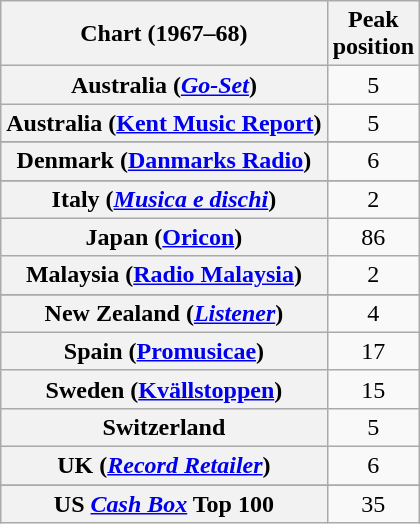<table class="wikitable sortable plainrowheaders" style="text-align:center">
<tr>
<th>Chart (1967–68)</th>
<th>Peak<br>position</th>
</tr>
<tr>
<th scope="row">Australia (<em><a href='#'>Go-Set</a></em>)</th>
<td>5</td>
</tr>
<tr>
<th scope="row">Australia (<a href='#'>Kent Music Report</a>)</th>
<td>5</td>
</tr>
<tr>
</tr>
<tr>
</tr>
<tr>
</tr>
<tr>
<th scope="row">Denmark (<a href='#'>Danmarks Radio</a>)</th>
<td>6</td>
</tr>
<tr>
</tr>
<tr>
</tr>
<tr>
<th scope="row">Italy (<em><a href='#'>Musica e dischi</a></em>)</th>
<td>2</td>
</tr>
<tr>
<th scope="row">Japan (<a href='#'>Oricon</a>)</th>
<td>86</td>
</tr>
<tr>
<th scope="row">Malaysia (<a href='#'>Radio Malaysia</a>)</th>
<td>2</td>
</tr>
<tr>
</tr>
<tr>
</tr>
<tr>
<th scope="row">New Zealand (<em><a href='#'>Listener</a></em>)</th>
<td>4</td>
</tr>
<tr>
<th scope="row">Spain (<a href='#'>Promusicae</a>)</th>
<td>17</td>
</tr>
<tr>
<th scope="row">Sweden (<a href='#'>Kvällstoppen</a>)</th>
<td>15</td>
</tr>
<tr>
<th scope="row">Switzerland</th>
<td>5</td>
</tr>
<tr>
<th scope="row">UK (<em><a href='#'>Record Retailer</a></em>)</th>
<td>6</td>
</tr>
<tr>
</tr>
<tr>
<th scope="row">US <a href='#'><em>Cash Box</em></a> Top 100</th>
<td>35</td>
</tr>
</table>
